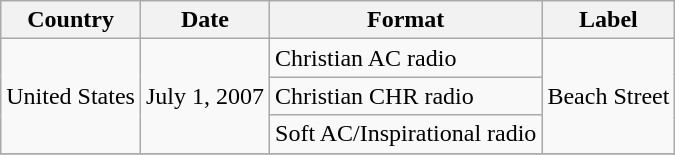<table class="wikitable plainrowheaders">
<tr>
<th scope="col">Country</th>
<th scope="col">Date</th>
<th scope="col">Format</th>
<th scope="col">Label</th>
</tr>
<tr>
<td rowspan="3">United States</td>
<td rowspan="3">July 1, 2007</td>
<td>Christian AC radio</td>
<td rowspan="3">Beach Street</td>
</tr>
<tr>
<td>Christian CHR radio</td>
</tr>
<tr>
<td>Soft AC/Inspirational radio</td>
</tr>
<tr>
</tr>
</table>
